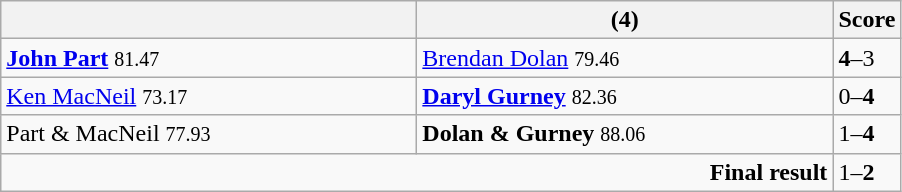<table class="wikitable">
<tr>
<th width=270></th>
<th width=270><strong></strong> (4)</th>
<th>Score</th>
</tr>
<tr>
<td><strong><a href='#'>John Part</a></strong> <small><span>81.47</span></small></td>
<td><a href='#'>Brendan Dolan</a> <small><span>79.46</span></small></td>
<td><strong>4</strong>–3</td>
</tr>
<tr>
<td><a href='#'>Ken MacNeil</a> <small><span>73.17</span></small></td>
<td><strong><a href='#'>Daryl Gurney</a></strong> <small><span>82.36</span></small></td>
<td>0–<strong>4</strong></td>
</tr>
<tr>
<td>Part & MacNeil <small><span>77.93</span></small></td>
<td><strong>Dolan & Gurney</strong> <small><span>88.06</span></small></td>
<td>1–<strong>4</strong></td>
</tr>
<tr>
<td colspan="2" align="right"><strong>Final result</strong></td>
<td>1–<strong>2</strong></td>
</tr>
</table>
